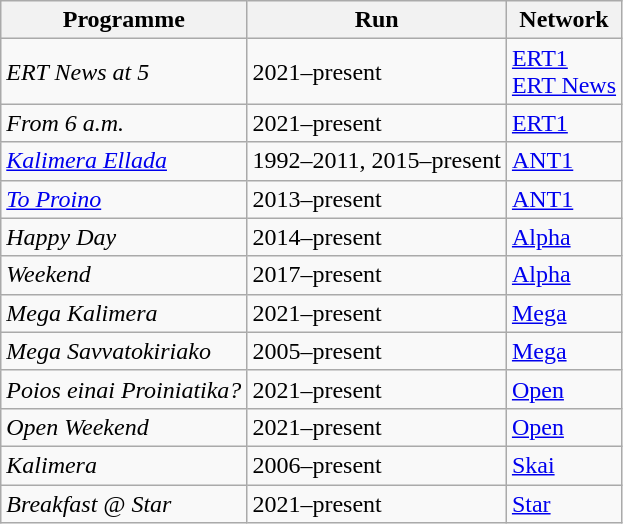<table class="wikitable">
<tr>
<th>Programme</th>
<th>Run</th>
<th>Network</th>
</tr>
<tr>
<td><em>ERT News at 5</em></td>
<td>2021–present</td>
<td><a href='#'>ERT1</a><br><a href='#'>ERT News</a></td>
</tr>
<tr>
<td><em>From 6 a.m.</em></td>
<td>2021–present</td>
<td><a href='#'>ERT1</a></td>
</tr>
<tr>
<td><em><a href='#'>Kalimera Ellada</a></em></td>
<td>1992–2011, 2015–present</td>
<td><a href='#'>ANT1</a></td>
</tr>
<tr>
<td><em><a href='#'>To Proino</a></em></td>
<td>2013–present</td>
<td><a href='#'>ANT1</a></td>
</tr>
<tr>
<td><em>Happy Day</em></td>
<td>2014–present</td>
<td><a href='#'>Alpha</a></td>
</tr>
<tr>
<td><em>Weekend</em></td>
<td>2017–present</td>
<td><a href='#'>Alpha</a></td>
</tr>
<tr>
<td><em>Mega Kalimera</em></td>
<td>2021–present</td>
<td><a href='#'>Mega</a></td>
</tr>
<tr>
<td><em>Mega Savvatokiriako</em></td>
<td>2005–present</td>
<td><a href='#'>Mega</a></td>
</tr>
<tr>
<td><em>Poios einai Proiniatika?</em></td>
<td>2021–present</td>
<td><a href='#'>Open</a></td>
</tr>
<tr>
<td><em>Open Weekend</em></td>
<td>2021–present</td>
<td><a href='#'>Open</a></td>
</tr>
<tr>
<td><em>Kalimera</em></td>
<td>2006–present</td>
<td><a href='#'>Skai</a></td>
</tr>
<tr>
<td><em>Breakfast @ Star</em></td>
<td>2021–present</td>
<td><a href='#'>Star</a></td>
</tr>
</table>
